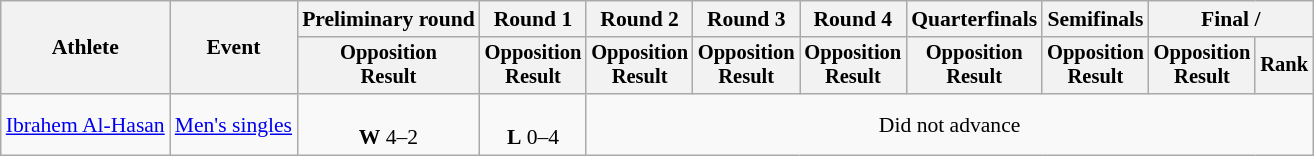<table class="wikitable" style="font-size:90%">
<tr>
<th rowspan=2>Athlete</th>
<th rowspan=2>Event</th>
<th>Preliminary round</th>
<th>Round 1</th>
<th>Round 2</th>
<th>Round 3</th>
<th>Round 4</th>
<th>Quarterfinals</th>
<th>Semifinals</th>
<th colspan=2>Final / </th>
</tr>
<tr style="font-size:95%">
<th>Opposition<br>Result</th>
<th>Opposition<br>Result</th>
<th>Opposition<br>Result</th>
<th>Opposition<br>Result</th>
<th>Opposition<br>Result</th>
<th>Opposition<br>Result</th>
<th>Opposition<br>Result</th>
<th>Opposition<br>Result</th>
<th>Rank</th>
</tr>
<tr align=center>
<td align=left><a href='#'>Ibrahem Al-Hasan</a></td>
<td align=left><a href='#'>Men's singles</a></td>
<td> <br><strong>W</strong> 4–2</td>
<td> <br><strong>L</strong> 0–4</td>
<td colspan=7>Did not advance</td>
</tr>
</table>
